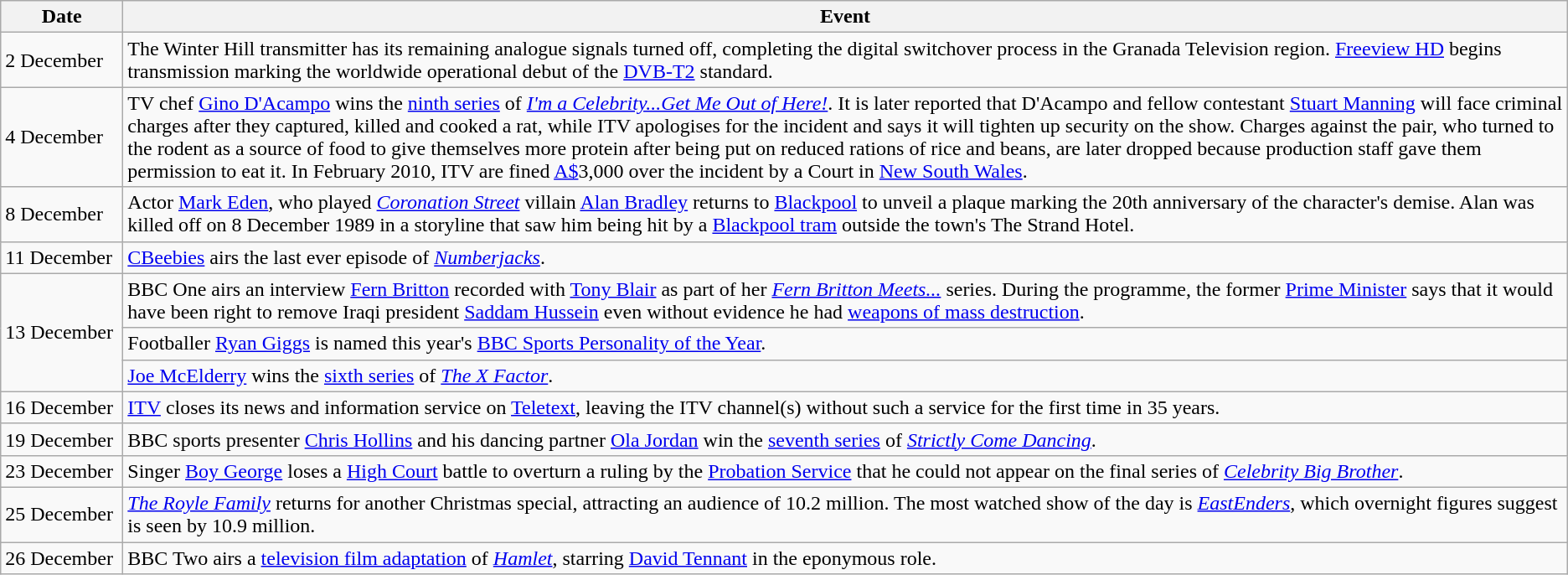<table class="wikitable">
<tr>
<th width=90>Date</th>
<th>Event</th>
</tr>
<tr>
<td>2 December</td>
<td>The Winter Hill transmitter has its remaining analogue signals turned off, completing the digital switchover process in the Granada Television region. <a href='#'>Freeview HD</a> begins transmission marking the worldwide operational debut of the <a href='#'>DVB-T2</a> standard.</td>
</tr>
<tr>
<td>4 December</td>
<td>TV chef <a href='#'>Gino D'Acampo</a> wins the <a href='#'>ninth series</a> of <em><a href='#'>I'm a Celebrity...Get Me Out of Here!</a></em>. It is later reported that D'Acampo and fellow contestant <a href='#'>Stuart Manning</a> will face criminal charges after they captured, killed and cooked a rat, while ITV apologises for the incident and says it will tighten up security on the show. Charges against the pair, who turned to the rodent as a source of food to give themselves more protein after being put on reduced rations of rice and beans, are later dropped because production staff gave them permission to eat it. In February 2010, ITV are fined <a href='#'>A$</a>3,000 over the incident by a Court in <a href='#'>New South Wales</a>.</td>
</tr>
<tr>
<td>8 December</td>
<td>Actor <a href='#'>Mark Eden</a>, who played <em><a href='#'>Coronation Street</a></em> villain <a href='#'>Alan Bradley</a> returns to <a href='#'>Blackpool</a> to unveil a plaque marking the 20th anniversary of the character's demise. Alan was killed off on 8 December 1989 in a storyline that saw him being hit by a <a href='#'>Blackpool tram</a> outside the town's The Strand Hotel.</td>
</tr>
<tr>
<td>11 December</td>
<td><a href='#'>CBeebies</a> airs the last ever episode of <em><a href='#'>Numberjacks</a></em>.</td>
</tr>
<tr>
<td rowspan=3>13 December</td>
<td>BBC One airs an interview <a href='#'>Fern Britton</a> recorded with <a href='#'>Tony Blair</a> as part of her  <em><a href='#'>Fern Britton Meets...</a></em> series. During the programme, the former <a href='#'>Prime Minister</a> says that it would have been right to remove Iraqi president <a href='#'>Saddam Hussein</a> even without evidence he had <a href='#'>weapons of mass destruction</a>.</td>
</tr>
<tr>
<td>Footballer <a href='#'>Ryan Giggs</a> is named this year's <a href='#'>BBC Sports Personality of the Year</a>.</td>
</tr>
<tr>
<td><a href='#'>Joe McElderry</a> wins the <a href='#'>sixth series</a> of <em><a href='#'>The X Factor</a></em>.</td>
</tr>
<tr>
<td>16 December</td>
<td><a href='#'>ITV</a> closes its news and information service on <a href='#'>Teletext</a>, leaving the ITV channel(s) without such a service for the first time in 35 years.</td>
</tr>
<tr>
<td>19 December</td>
<td>BBC sports presenter <a href='#'>Chris Hollins</a> and his dancing partner <a href='#'>Ola Jordan</a> win the <a href='#'>seventh series</a> of <em><a href='#'>Strictly Come Dancing</a></em>.</td>
</tr>
<tr>
<td>23 December</td>
<td>Singer <a href='#'>Boy George</a> loses a <a href='#'>High Court</a> battle to overturn a ruling by the <a href='#'>Probation Service</a> that he could not appear on the final series of <em><a href='#'>Celebrity Big Brother</a></em>.</td>
</tr>
<tr>
<td>25 December</td>
<td><em><a href='#'>The Royle Family</a></em> returns for another Christmas special, attracting an audience of 10.2 million. The most watched show of the day is <em><a href='#'>EastEnders</a></em>, which overnight figures suggest is seen by 10.9 million.</td>
</tr>
<tr>
<td>26 December</td>
<td>BBC Two airs a <a href='#'>television film adaptation</a> of <em><a href='#'>Hamlet</a></em>, starring <a href='#'>David Tennant</a> in the eponymous role.</td>
</tr>
</table>
